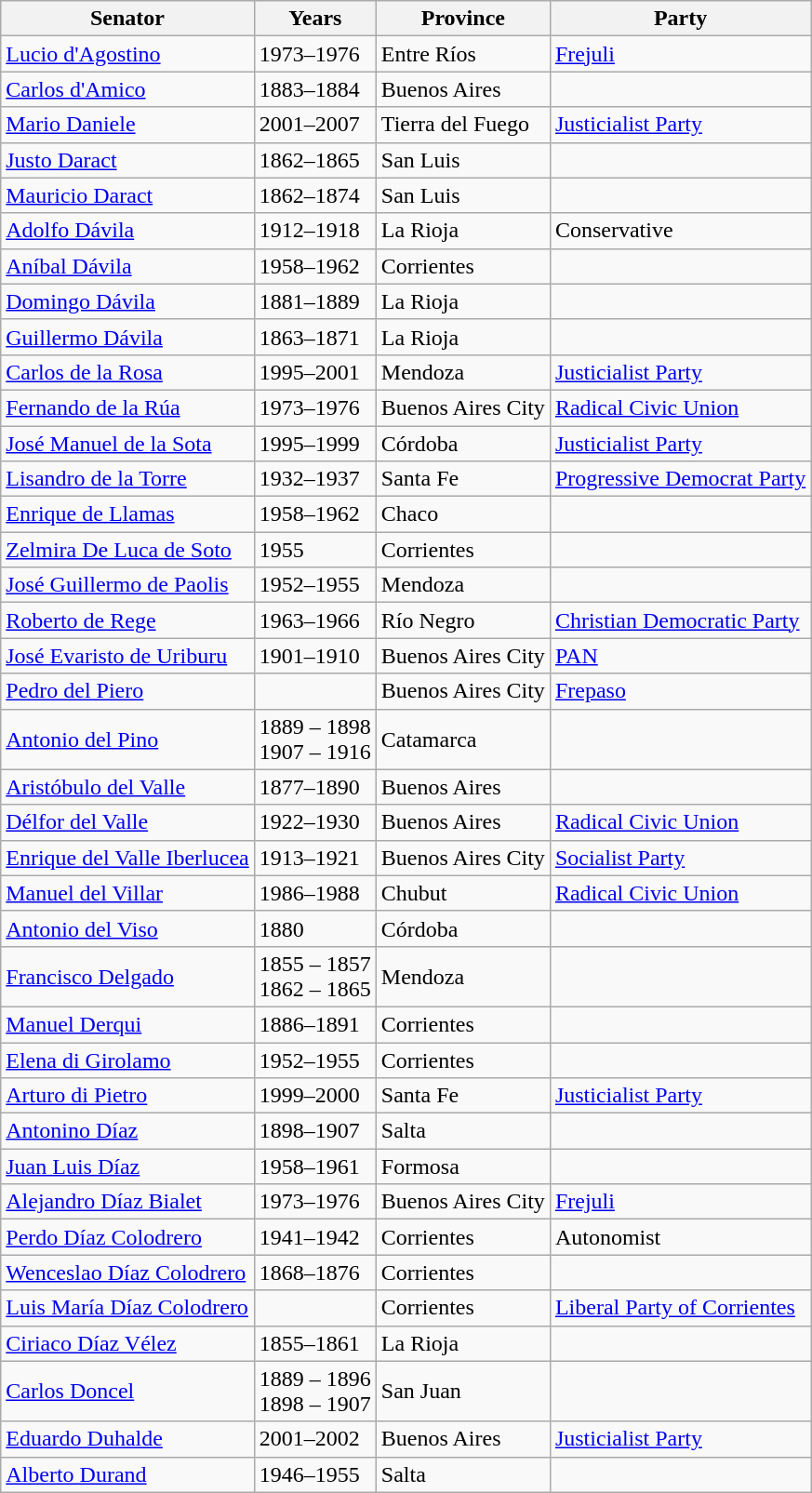<table class=wikitable>
<tr>
<th>Senator</th>
<th>Years</th>
<th>Province</th>
<th>Party</th>
</tr>
<tr>
<td><a href='#'>Lucio d'Agostino</a></td>
<td>1973–1976</td>
<td>Entre Ríos</td>
<td><a href='#'>Frejuli</a></td>
</tr>
<tr>
<td><a href='#'>Carlos d'Amico</a></td>
<td>1883–1884</td>
<td>Buenos Aires</td>
<td></td>
</tr>
<tr>
<td><a href='#'>Mario Daniele</a></td>
<td>2001–2007</td>
<td>Tierra del Fuego</td>
<td><a href='#'>Justicialist Party</a></td>
</tr>
<tr>
<td><a href='#'>Justo Daract</a></td>
<td>1862–1865</td>
<td>San Luis</td>
<td></td>
</tr>
<tr>
<td><a href='#'>Mauricio Daract</a></td>
<td>1862–1874</td>
<td>San Luis</td>
<td></td>
</tr>
<tr>
<td><a href='#'>Adolfo Dávila</a></td>
<td>1912–1918</td>
<td>La Rioja</td>
<td>Conservative</td>
</tr>
<tr>
<td><a href='#'>Aníbal Dávila</a></td>
<td>1958–1962</td>
<td>Corrientes</td>
<td></td>
</tr>
<tr>
<td><a href='#'>Domingo Dávila</a></td>
<td>1881–1889</td>
<td>La Rioja</td>
<td></td>
</tr>
<tr>
<td><a href='#'>Guillermo Dávila</a></td>
<td>1863–1871</td>
<td>La Rioja</td>
<td></td>
</tr>
<tr>
<td><a href='#'>Carlos de la Rosa</a></td>
<td>1995–2001</td>
<td>Mendoza</td>
<td><a href='#'>Justicialist Party</a></td>
</tr>
<tr>
<td><a href='#'>Fernando de la Rúa</a></td>
<td>1973–1976</td>
<td>Buenos Aires City</td>
<td><a href='#'>Radical Civic Union</a></td>
</tr>
<tr>
<td><a href='#'>José Manuel de la Sota</a></td>
<td>1995–1999</td>
<td>Córdoba</td>
<td><a href='#'>Justicialist Party</a></td>
</tr>
<tr>
<td><a href='#'>Lisandro de la Torre</a></td>
<td>1932–1937</td>
<td>Santa Fe</td>
<td><a href='#'>Progressive Democrat Party</a></td>
</tr>
<tr>
<td><a href='#'>Enrique de Llamas</a></td>
<td>1958–1962</td>
<td>Chaco</td>
<td></td>
</tr>
<tr>
<td><a href='#'>Zelmira De Luca de Soto</a></td>
<td>1955</td>
<td>Corrientes</td>
<td></td>
</tr>
<tr>
<td><a href='#'>José Guillermo de Paolis</a></td>
<td>1952–1955</td>
<td>Mendoza</td>
<td></td>
</tr>
<tr>
<td><a href='#'>Roberto de Rege</a></td>
<td>1963–1966</td>
<td>Río Negro</td>
<td><a href='#'>Christian Democratic Party</a></td>
</tr>
<tr>
<td><a href='#'>José Evaristo de Uriburu</a></td>
<td>1901–1910</td>
<td>Buenos Aires City</td>
<td><a href='#'>PAN</a></td>
</tr>
<tr>
<td><a href='#'>Pedro del Piero</a></td>
<td></td>
<td>Buenos Aires City</td>
<td><a href='#'>Frepaso</a></td>
</tr>
<tr>
<td><a href='#'>Antonio del Pino</a></td>
<td>1889 – 1898<br>1907 – 1916</td>
<td>Catamarca</td>
<td></td>
</tr>
<tr>
<td><a href='#'>Aristóbulo del Valle</a></td>
<td>1877–1890</td>
<td>Buenos Aires</td>
<td></td>
</tr>
<tr>
<td><a href='#'>Délfor del Valle</a></td>
<td>1922–1930</td>
<td>Buenos Aires</td>
<td><a href='#'>Radical Civic Union</a></td>
</tr>
<tr>
<td><a href='#'>Enrique del Valle Iberlucea</a></td>
<td>1913–1921</td>
<td>Buenos Aires City</td>
<td><a href='#'>Socialist Party</a></td>
</tr>
<tr>
<td><a href='#'>Manuel del Villar</a></td>
<td>1986–1988</td>
<td>Chubut</td>
<td><a href='#'>Radical Civic Union</a></td>
</tr>
<tr>
<td><a href='#'>Antonio del Viso</a></td>
<td>1880</td>
<td>Córdoba</td>
<td></td>
</tr>
<tr>
<td><a href='#'>Francisco Delgado</a></td>
<td>1855 – 1857<br>1862 – 1865</td>
<td>Mendoza</td>
<td></td>
</tr>
<tr>
<td><a href='#'>Manuel Derqui</a></td>
<td>1886–1891</td>
<td>Corrientes</td>
<td></td>
</tr>
<tr>
<td><a href='#'>Elena di Girolamo</a></td>
<td>1952–1955</td>
<td>Corrientes</td>
<td></td>
</tr>
<tr>
<td><a href='#'>Arturo di Pietro</a></td>
<td>1999–2000</td>
<td>Santa Fe</td>
<td><a href='#'>Justicialist Party</a></td>
</tr>
<tr>
<td><a href='#'>Antonino Díaz</a></td>
<td>1898–1907</td>
<td>Salta</td>
<td></td>
</tr>
<tr>
<td><a href='#'>Juan Luis Díaz</a></td>
<td>1958–1961</td>
<td>Formosa</td>
<td></td>
</tr>
<tr>
<td><a href='#'>Alejandro Díaz Bialet</a></td>
<td>1973–1976</td>
<td>Buenos Aires City</td>
<td><a href='#'>Frejuli</a></td>
</tr>
<tr>
<td><a href='#'>Perdo Díaz Colodrero</a></td>
<td>1941–1942</td>
<td>Corrientes</td>
<td>Autonomist</td>
</tr>
<tr>
<td><a href='#'>Wenceslao Díaz Colodrero</a></td>
<td>1868–1876</td>
<td>Corrientes</td>
<td></td>
</tr>
<tr>
<td><a href='#'>Luis María Díaz Colodrero</a></td>
<td></td>
<td>Corrientes</td>
<td><a href='#'>Liberal Party of Corrientes</a></td>
</tr>
<tr>
<td><a href='#'>Ciriaco Díaz Vélez</a></td>
<td>1855–1861</td>
<td>La Rioja</td>
<td></td>
</tr>
<tr>
<td><a href='#'>Carlos Doncel</a></td>
<td>1889 – 1896<br>1898 – 1907</td>
<td>San Juan</td>
<td></td>
</tr>
<tr>
<td><a href='#'>Eduardo Duhalde</a></td>
<td>2001–2002</td>
<td>Buenos Aires</td>
<td><a href='#'>Justicialist Party</a></td>
</tr>
<tr>
<td><a href='#'>Alberto Durand</a></td>
<td>1946–1955</td>
<td>Salta</td>
<td></td>
</tr>
</table>
